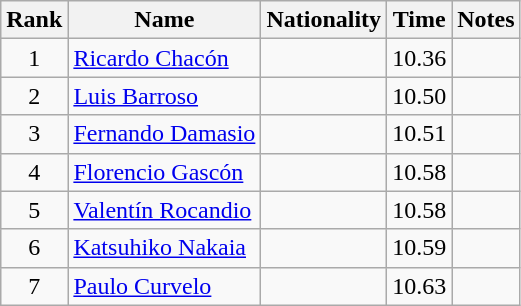<table class="wikitable sortable" style="text-align:center">
<tr>
<th>Rank</th>
<th>Name</th>
<th>Nationality</th>
<th>Time</th>
<th>Notes</th>
</tr>
<tr>
<td align=center>1</td>
<td align=left><a href='#'>Ricardo Chacón</a></td>
<td align=left></td>
<td>10.36</td>
<td></td>
</tr>
<tr>
<td align=center>2</td>
<td align=left><a href='#'>Luis Barroso</a></td>
<td align=left></td>
<td>10.50</td>
<td></td>
</tr>
<tr>
<td align=center>3</td>
<td align=left><a href='#'>Fernando Damasio</a></td>
<td align=left></td>
<td>10.51</td>
<td></td>
</tr>
<tr>
<td align=center>4</td>
<td align=left><a href='#'>Florencio Gascón</a></td>
<td align=left></td>
<td>10.58</td>
<td></td>
</tr>
<tr>
<td align=center>5</td>
<td align=left><a href='#'>Valentín Rocandio</a></td>
<td align=left></td>
<td>10.58</td>
<td></td>
</tr>
<tr>
<td align=center>6</td>
<td align=left><a href='#'>Katsuhiko Nakaia</a></td>
<td align=left></td>
<td>10.59</td>
<td></td>
</tr>
<tr>
<td align=center>7</td>
<td align=left><a href='#'>Paulo Curvelo</a></td>
<td align=left></td>
<td>10.63</td>
<td></td>
</tr>
</table>
